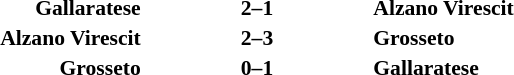<table width="100%" cellspacing="1">
<tr>
<th width="20%"></th>
<th width="12%"></th>
<th width="20%"></th>
<th></th>
</tr>
<tr style="font-size:90%;">
<td align="right"><strong>Gallaratese</strong></td>
<td align="center"><strong>2–1</strong></td>
<td align="left"><strong>Alzano Virescit</strong></td>
</tr>
<tr style="font-size:90%;">
<td align="right"><strong>Alzano Virescit</strong></td>
<td align="center"><strong>2–3</strong></td>
<td align="left"><strong>Grosseto</strong></td>
</tr>
<tr style="font-size:90%;">
<td align="right"><strong>Grosseto</strong></td>
<td align="center"><strong>0–1</strong></td>
<td align="left"><strong>Gallaratese</strong></td>
</tr>
</table>
